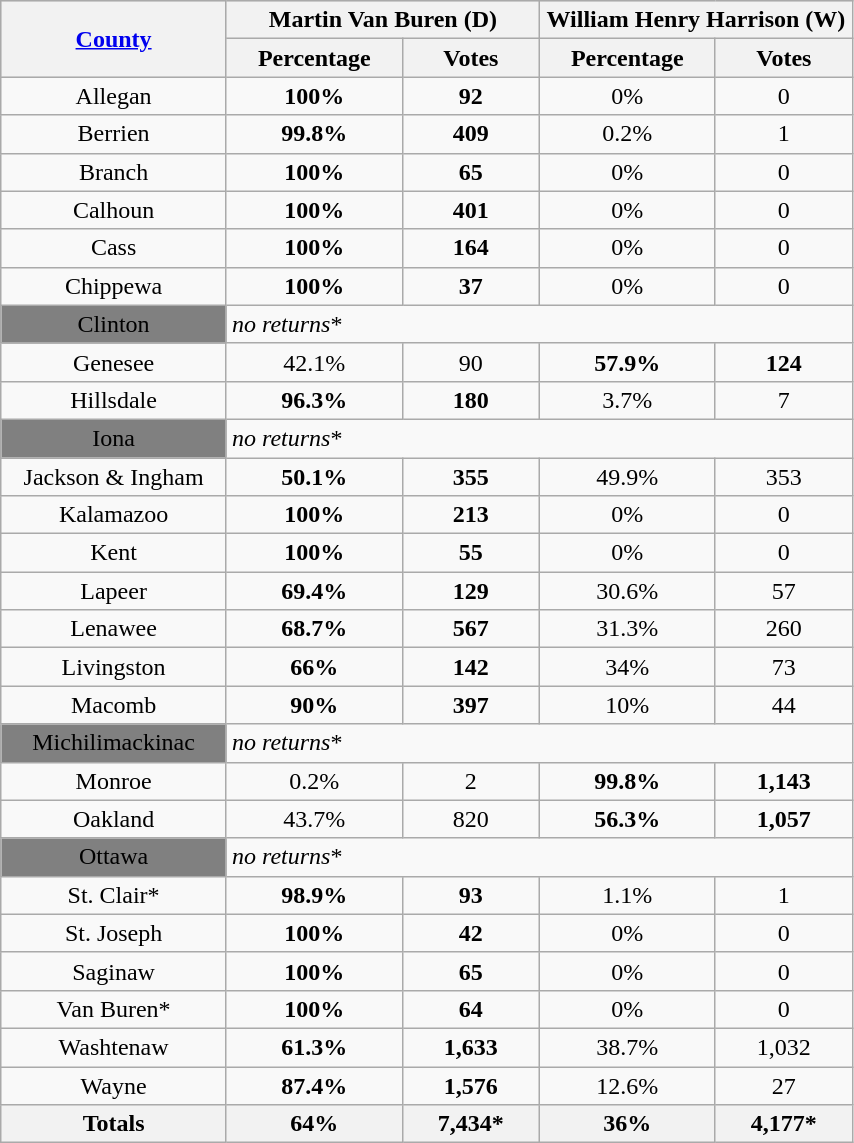<table style="width:45%;" class="wikitable sortable">
<tr style="background:lightgrey;">
<th style="width:10%;" rowspan=2><a href='#'>County</a></th>
<th style="width:20%;" colspan=2>Martin Van Buren (D)</th>
<th style="width:20%;" colspan=2>William Henry Harrison (W)</th>
</tr>
<tr>
<th style="width:10%;">Percentage</th>
<th style="width:10%;">Votes</th>
<th style="width:10%;">Percentage</th>
<th style="width:10%;">Votes</th>
</tr>
<tr>
<td align="center" >Allegan</td>
<td style="text-align:center;"><strong>100%</strong></td>
<td style="text-align:center;"><strong>92</strong></td>
<td style="text-align:center;">0%</td>
<td style="text-align:center;">0</td>
</tr>
<tr>
<td align="center" >Berrien</td>
<td style="text-align:center;"><strong>99.8%</strong></td>
<td style="text-align:center;"><strong>409</strong></td>
<td style="text-align:center;">0.2%</td>
<td style="text-align:center;">1</td>
</tr>
<tr>
<td align="center" >Branch</td>
<td style="text-align:center;"><strong>100%</strong></td>
<td style="text-align:center;"><strong>65</strong></td>
<td style="text-align:center;">0%</td>
<td style="text-align:center;">0</td>
</tr>
<tr>
<td align="center" >Calhoun</td>
<td style="text-align:center;"><strong>100%</strong></td>
<td style="text-align:center;"><strong>401</strong></td>
<td style="text-align:center;">0%</td>
<td style="text-align:center;">0</td>
</tr>
<tr>
<td align="center" >Cass</td>
<td style="text-align:center;"><strong>100%</strong></td>
<td style="text-align:center;"><strong>164</strong></td>
<td style="text-align:center;">0%</td>
<td style="text-align:center;">0</td>
</tr>
<tr>
<td align="center" >Chippewa</td>
<td style="text-align:center;"><strong>100%</strong></td>
<td style="text-align:center;"><strong>37</strong></td>
<td style="text-align:center;">0%</td>
<td style="text-align:center;">0</td>
</tr>
<tr>
<td align="center" style="background-color: gray;">Clinton</td>
<td colspan="4"><em>no returns</em>*</td>
</tr>
<tr>
<td align="center" >Genesee</td>
<td style="text-align:center;">42.1%</td>
<td style="text-align:center;">90</td>
<td style="text-align:center;"><strong>57.9%</strong></td>
<td style="text-align:center;"><strong>124</strong></td>
</tr>
<tr>
<td align="center" >Hillsdale</td>
<td style="text-align:center;"><strong>96.3%</strong></td>
<td style="text-align:center;"><strong>180</strong></td>
<td style="text-align:center;">3.7%</td>
<td style="text-align:center;">7</td>
</tr>
<tr>
<td align="center" style="background-color: gray;">Iona</td>
<td colspan="4"><em>no returns</em>*</td>
</tr>
<tr>
<td align="center" >Jackson & Ingham</td>
<td style="text-align:center;"><strong>50.1%</strong></td>
<td style="text-align:center;"><strong>355</strong></td>
<td style="text-align:center;">49.9%</td>
<td style="text-align:center;">353</td>
</tr>
<tr>
<td align="center" >Kalamazoo</td>
<td style="text-align:center;"><strong>100%</strong></td>
<td style="text-align:center;"><strong>213</strong></td>
<td style="text-align:center;">0%</td>
<td style="text-align:center;">0</td>
</tr>
<tr>
<td align="center" >Kent</td>
<td style="text-align:center;"><strong>100%</strong></td>
<td style="text-align:center;"><strong>55</strong></td>
<td style="text-align:center;">0%</td>
<td style="text-align:center;">0</td>
</tr>
<tr>
<td align="center" >Lapeer</td>
<td style="text-align:center;"><strong>69.4%</strong></td>
<td style="text-align:center;"><strong>129</strong></td>
<td style="text-align:center;">30.6%</td>
<td style="text-align:center;">57</td>
</tr>
<tr>
<td align="center" >Lenawee</td>
<td style="text-align:center;"><strong>68.7%</strong></td>
<td style="text-align:center;"><strong>567</strong></td>
<td style="text-align:center;">31.3%</td>
<td style="text-align:center;">260</td>
</tr>
<tr>
<td align="center" >Livingston</td>
<td style="text-align:center;"><strong>66%</strong></td>
<td style="text-align:center;"><strong>142</strong></td>
<td style="text-align:center;">34%</td>
<td style="text-align:center;">73</td>
</tr>
<tr>
<td align="center" >Macomb</td>
<td style="text-align:center;"><strong>90%</strong></td>
<td style="text-align:center;"><strong>397</strong></td>
<td style="text-align:center;">10%</td>
<td style="text-align:center;">44</td>
</tr>
<tr>
<td align="center" style="background-color: gray;">Michilimackinac</td>
<td colspan="4"><em>no returns</em>*</td>
</tr>
<tr>
<td align="center" >Monroe</td>
<td style="text-align:center;">0.2%</td>
<td style="text-align:center;">2</td>
<td style="text-align:center;"><strong>99.8%</strong></td>
<td style="text-align:center;"><strong>1,143</strong></td>
</tr>
<tr>
<td align="center" >Oakland</td>
<td style="text-align:center;">43.7%</td>
<td style="text-align:center;">820</td>
<td style="text-align:center;"><strong>56.3%</strong></td>
<td style="text-align:center;"><strong>1,057</strong></td>
</tr>
<tr>
<td align="center" style="background-color: gray;">Ottawa</td>
<td colspan="4"><em>no returns</em>*</td>
</tr>
<tr>
<td align="center" >St. Clair*</td>
<td style="text-align:center;"><strong>98.9%</strong></td>
<td style="text-align:center;"><strong>93</strong></td>
<td style="text-align:center;">1.1%</td>
<td style="text-align:center;">1</td>
</tr>
<tr>
<td align="center" >St. Joseph</td>
<td style="text-align:center;"><strong>100%</strong></td>
<td style="text-align:center;"><strong>42</strong></td>
<td style="text-align:center;">0%</td>
<td style="text-align:center;">0</td>
</tr>
<tr>
<td align="center" >Saginaw</td>
<td style="text-align:center;"><strong>100%</strong></td>
<td style="text-align:center;"><strong>65</strong></td>
<td style="text-align:center;">0%</td>
<td style="text-align:center;">0</td>
</tr>
<tr>
<td align="center" >Van Buren*</td>
<td style="text-align:center;"><strong>100%</strong></td>
<td style="text-align:center;"><strong>64</strong></td>
<td style="text-align:center;">0%</td>
<td style="text-align:center;">0</td>
</tr>
<tr>
<td align="center" >Washtenaw</td>
<td style="text-align:center;"><strong>61.3%</strong></td>
<td style="text-align:center;"><strong>1,633</strong></td>
<td style="text-align:center;">38.7%</td>
<td style="text-align:center;">1,032</td>
</tr>
<tr>
<td align="center" >Wayne</td>
<td style="text-align:center;"><strong>87.4%</strong></td>
<td style="text-align:center;"><strong>1,576</strong></td>
<td style="text-align:center;">12.6%</td>
<td style="text-align:center;">27</td>
</tr>
<tr>
<th align="center" >Totals</th>
<th style="text-align:center;"><strong>64%</strong></th>
<th style="text-align:center;"><strong>7,434</strong>*</th>
<th style="text-align:center;">36%</th>
<th style="text-align:center;">4,177*</th>
</tr>
</table>
